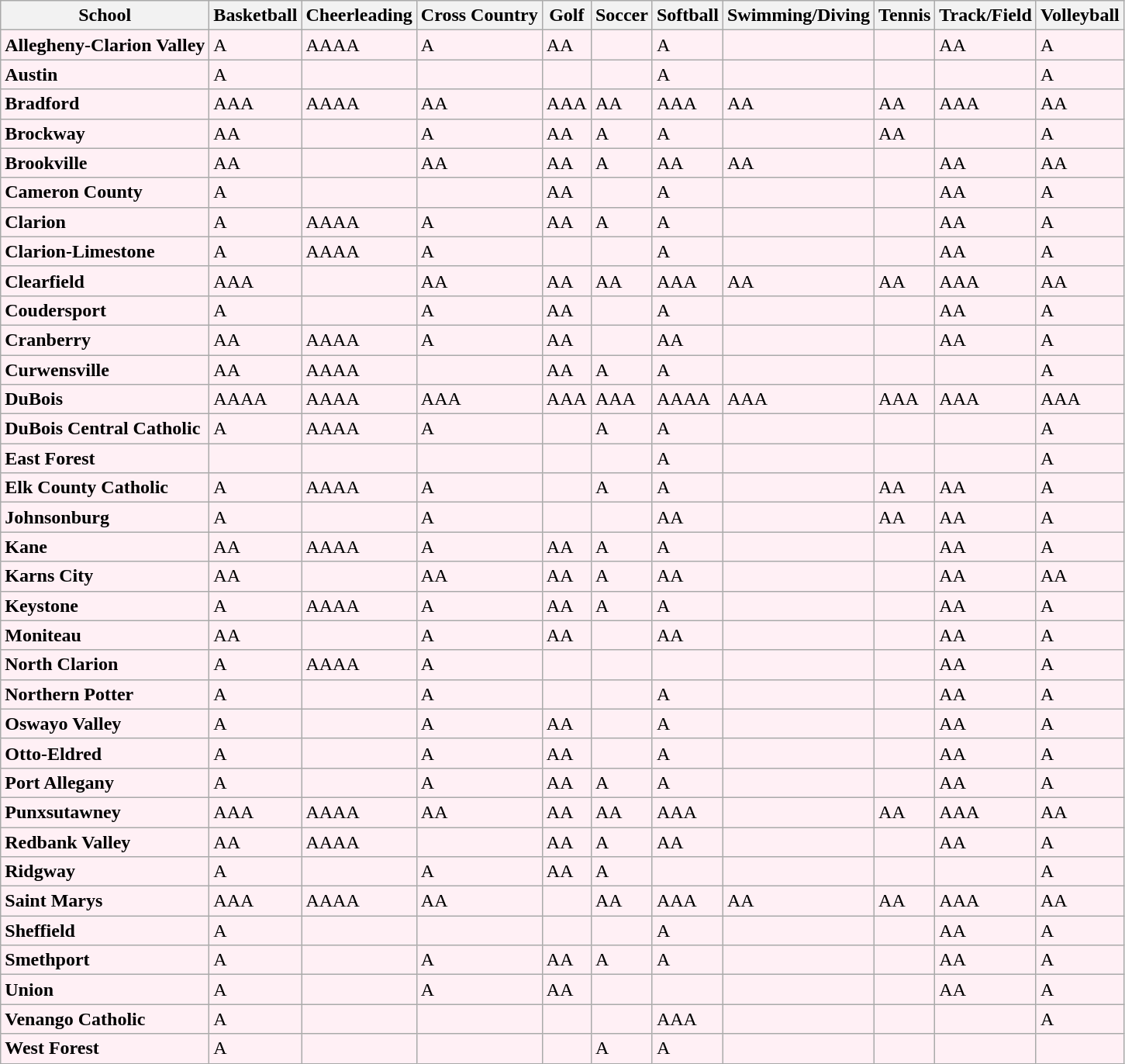<table class="wikitable sortable">
<tr>
<th>School</th>
<th>Basketball</th>
<th>Cheerleading</th>
<th>Cross Country</th>
<th>Golf</th>
<th>Soccer</th>
<th>Softball</th>
<th>Swimming/Diving</th>
<th>Tennis</th>
<th>Track/Field</th>
<th>Volleyball</th>
</tr>
<tr style="background-color:#FFF0F5;">
<td><strong>Allegheny-Clarion Valley</strong></td>
<td>A</td>
<td>AAAA</td>
<td>A</td>
<td>AA</td>
<td></td>
<td>A</td>
<td></td>
<td></td>
<td>AA</td>
<td>A</td>
</tr>
<tr style="background-color:#FFF0F5;">
<td><strong>Austin</strong></td>
<td>A</td>
<td></td>
<td></td>
<td></td>
<td></td>
<td>A</td>
<td></td>
<td></td>
<td></td>
<td>A</td>
</tr>
<tr style="background-color:#FFF0F5;">
<td><strong>Bradford</strong></td>
<td>AAA</td>
<td>AAAA</td>
<td>AA</td>
<td>AAA</td>
<td>AA</td>
<td>AAA</td>
<td>AA</td>
<td>AA</td>
<td>AAA</td>
<td>AA</td>
</tr>
<tr style="background-color:#FFF0F5;">
<td><strong>Brockway</strong></td>
<td>AA</td>
<td></td>
<td>A</td>
<td>AA</td>
<td>A</td>
<td>A</td>
<td></td>
<td>AA</td>
<td></td>
<td>A</td>
</tr>
<tr style="background-color:#FFF0F5;">
<td><strong>Brookville</strong></td>
<td>AA</td>
<td></td>
<td>AA</td>
<td>AA</td>
<td>A</td>
<td>AA</td>
<td>AA</td>
<td></td>
<td>AA</td>
<td>AA</td>
</tr>
<tr style="background-color:#FFF0F5;">
<td><strong>Cameron County</strong></td>
<td>A</td>
<td></td>
<td></td>
<td>AA</td>
<td></td>
<td>A</td>
<td></td>
<td></td>
<td>AA</td>
<td>A</td>
</tr>
<tr style="background-color:#FFF0F5;">
<td><strong>Clarion</strong></td>
<td>A</td>
<td>AAAA</td>
<td>A</td>
<td>AA</td>
<td>A</td>
<td>A</td>
<td></td>
<td></td>
<td>AA</td>
<td>A</td>
</tr>
<tr style="background-color:#FFF0F5;">
<td><strong>Clarion-Limestone</strong></td>
<td>A</td>
<td>AAAA</td>
<td>A</td>
<td></td>
<td></td>
<td>A</td>
<td></td>
<td></td>
<td>AA</td>
<td>A</td>
</tr>
<tr style="background-color:#FFF0F5;">
<td><strong>Clearfield</strong></td>
<td>AAA</td>
<td></td>
<td>AA</td>
<td>AA</td>
<td>AA</td>
<td>AAA</td>
<td>AA</td>
<td>AA</td>
<td>AAA</td>
<td>AA</td>
</tr>
<tr style="background-color:#FFF0F5;">
<td><strong>Coudersport</strong></td>
<td>A</td>
<td></td>
<td>A</td>
<td>AA</td>
<td></td>
<td>A</td>
<td></td>
<td></td>
<td>AA</td>
<td>A</td>
</tr>
<tr style="background-color:#FFF0F5;">
<td><strong>Cranberry</strong></td>
<td>AA</td>
<td>AAAA</td>
<td>A</td>
<td>AA</td>
<td></td>
<td>AA</td>
<td></td>
<td></td>
<td>AA</td>
<td>A</td>
</tr>
<tr style="background-color:#FFF0F5;">
<td><strong>Curwensville</strong></td>
<td>AA</td>
<td>AAAA</td>
<td></td>
<td>AA</td>
<td>A</td>
<td>A</td>
<td></td>
<td></td>
<td></td>
<td>A</td>
</tr>
<tr style="background-color:#FFF0F5;">
<td><strong>DuBois</strong></td>
<td>AAAA</td>
<td>AAAA</td>
<td>AAA</td>
<td>AAA</td>
<td>AAA</td>
<td>AAAA</td>
<td>AAA</td>
<td>AAA</td>
<td>AAA</td>
<td>AAA</td>
</tr>
<tr style="background-color:#FFF0F5;">
<td><strong>DuBois Central Catholic</strong></td>
<td>A</td>
<td>AAAA</td>
<td>A</td>
<td></td>
<td>A</td>
<td>A</td>
<td></td>
<td></td>
<td></td>
<td>A</td>
</tr>
<tr style="background-color:#FFF0F5;">
<td><strong>East Forest</strong></td>
<td></td>
<td></td>
<td></td>
<td></td>
<td></td>
<td>A</td>
<td></td>
<td></td>
<td></td>
<td>A</td>
</tr>
<tr style="background-color:#FFF0F5;">
<td><strong>Elk County Catholic</strong></td>
<td>A</td>
<td>AAAA</td>
<td>A</td>
<td></td>
<td>A</td>
<td>A</td>
<td></td>
<td>AA</td>
<td>AA</td>
<td>A</td>
</tr>
<tr style="background-color:#FFF0F5;">
<td><strong>Johnsonburg</strong></td>
<td>A</td>
<td></td>
<td>A</td>
<td></td>
<td></td>
<td>AA</td>
<td></td>
<td>AA</td>
<td>AA</td>
<td>A</td>
</tr>
<tr style="background-color:#FFF0F5;">
<td><strong>Kane</strong></td>
<td>AA</td>
<td>AAAA</td>
<td>A</td>
<td>AA</td>
<td>A</td>
<td>A</td>
<td></td>
<td></td>
<td>AA</td>
<td>A</td>
</tr>
<tr style="background-color:#FFF0F5;">
<td><strong>Karns City</strong></td>
<td>AA</td>
<td></td>
<td>AA</td>
<td>AA</td>
<td>A</td>
<td>AA</td>
<td></td>
<td></td>
<td>AA</td>
<td>AA</td>
</tr>
<tr style="background-color:#FFF0F5;">
<td><strong>Keystone</strong></td>
<td>A</td>
<td>AAAA</td>
<td>A</td>
<td>AA</td>
<td>A</td>
<td>A</td>
<td></td>
<td></td>
<td>AA</td>
<td>A</td>
</tr>
<tr style="background-color:#FFF0F5;">
<td><strong>Moniteau</strong></td>
<td>AA</td>
<td></td>
<td>A</td>
<td>AA</td>
<td></td>
<td>AA</td>
<td></td>
<td></td>
<td>AA</td>
<td>A</td>
</tr>
<tr style="background-color:#FFF0F5;">
<td><strong>North Clarion</strong></td>
<td>A</td>
<td>AAAA</td>
<td>A</td>
<td></td>
<td></td>
<td></td>
<td></td>
<td></td>
<td>AA</td>
<td>A</td>
</tr>
<tr style="background-color:#FFF0F5;">
<td><strong>Northern Potter</strong></td>
<td>A</td>
<td></td>
<td>A</td>
<td></td>
<td></td>
<td>A</td>
<td></td>
<td></td>
<td>AA</td>
<td>A</td>
</tr>
<tr style="background-color:#FFF0F5;">
<td><strong>Oswayo Valley</strong></td>
<td>A</td>
<td></td>
<td>A</td>
<td>AA</td>
<td></td>
<td>A</td>
<td></td>
<td></td>
<td>AA</td>
<td>A</td>
</tr>
<tr style="background-color:#FFF0F5;">
<td><strong>Otto-Eldred</strong></td>
<td>A</td>
<td></td>
<td>A</td>
<td>AA</td>
<td></td>
<td>A</td>
<td></td>
<td></td>
<td>AA</td>
<td>A</td>
</tr>
<tr style="background-color:#FFF0F5;">
<td><strong>Port Allegany</strong></td>
<td>A</td>
<td></td>
<td>A</td>
<td>AA</td>
<td>A</td>
<td>A</td>
<td></td>
<td></td>
<td>AA</td>
<td>A</td>
</tr>
<tr style="background-color:#FFF0F5;">
<td><strong>Punxsutawney</strong></td>
<td>AAA</td>
<td>AAAA</td>
<td>AA</td>
<td>AA</td>
<td>AA</td>
<td>AAA</td>
<td></td>
<td>AA</td>
<td>AAA</td>
<td>AA</td>
</tr>
<tr style="background-color:#FFF0F5;">
<td><strong>Redbank Valley</strong></td>
<td>AA</td>
<td>AAAA</td>
<td></td>
<td>AA</td>
<td>A</td>
<td>AA</td>
<td></td>
<td></td>
<td>AA</td>
<td>A</td>
</tr>
<tr style="background-color:#FFF0F5;">
<td><strong>Ridgway</strong></td>
<td>A</td>
<td></td>
<td>A</td>
<td>AA</td>
<td>A</td>
<td></td>
<td></td>
<td></td>
<td></td>
<td>A</td>
</tr>
<tr style="background-color:#FFF0F5;">
<td><strong>Saint Marys</strong></td>
<td>AAA</td>
<td>AAAA</td>
<td>AA</td>
<td></td>
<td>AA</td>
<td>AAA</td>
<td>AA</td>
<td>AA</td>
<td>AAA</td>
<td>AA</td>
</tr>
<tr style="background-color:#FFF0F5;">
<td><strong>Sheffield</strong></td>
<td>A</td>
<td></td>
<td></td>
<td></td>
<td></td>
<td>A</td>
<td></td>
<td></td>
<td>AA</td>
<td>A</td>
</tr>
<tr style="background-color:#FFF0F5;">
<td><strong>Smethport</strong></td>
<td>A</td>
<td></td>
<td>A</td>
<td>AA</td>
<td>A</td>
<td>A</td>
<td></td>
<td></td>
<td>AA</td>
<td>A</td>
</tr>
<tr style="background-color:#FFF0F5;">
<td><strong>Union</strong></td>
<td>A</td>
<td></td>
<td>A</td>
<td>AA</td>
<td></td>
<td></td>
<td></td>
<td></td>
<td>AA</td>
<td>A</td>
</tr>
<tr style="background-color:#FFF0F5;">
<td><strong>Venango Catholic</strong></td>
<td>A</td>
<td></td>
<td></td>
<td></td>
<td></td>
<td>AAA</td>
<td></td>
<td></td>
<td></td>
<td>A</td>
</tr>
<tr style="background-color:#FFF0F5;">
<td><strong>West Forest</strong></td>
<td>A</td>
<td></td>
<td></td>
<td></td>
<td>A</td>
<td>A</td>
<td></td>
<td></td>
<td></td>
<td></td>
</tr>
</table>
